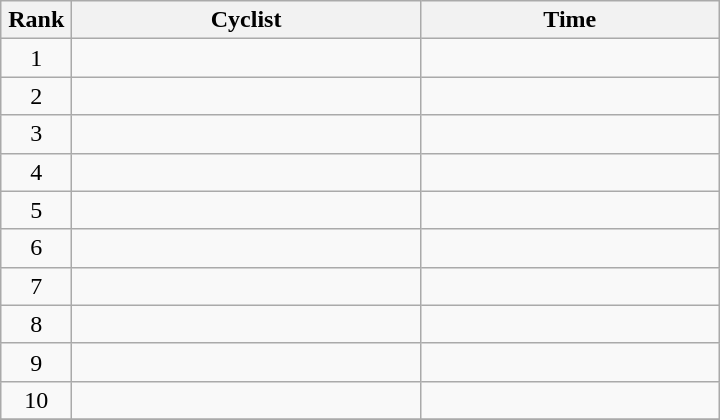<table class="wikitable" style="width:30em;margin-bottom:0;">
<tr>
<th>Rank</th>
<th>Cyclist</th>
<th>Time</th>
</tr>
<tr>
<td style="width:40px; text-align:center;">1</td>
<td style="width:225px;"></td>
<td align="right"></td>
</tr>
<tr>
<td style="text-align:center;">2</td>
<td></td>
<td align="right"></td>
</tr>
<tr>
<td style="text-align:center;">3</td>
<td></td>
<td align="right"></td>
</tr>
<tr>
<td style="text-align:center;">4</td>
<td></td>
<td align="right"></td>
</tr>
<tr>
<td style="text-align:center;">5</td>
<td></td>
<td align="right"></td>
</tr>
<tr>
<td style="text-align:center;">6</td>
<td></td>
<td align="right"></td>
</tr>
<tr>
<td style="text-align:center;">7</td>
<td></td>
<td align="right"></td>
</tr>
<tr>
<td style="text-align:center;">8</td>
<td></td>
<td align="right"></td>
</tr>
<tr>
<td style="text-align:center;">9</td>
<td></td>
<td align="right"></td>
</tr>
<tr>
<td style="text-align:center;">10</td>
<td></td>
<td align="right"></td>
</tr>
<tr>
</tr>
</table>
